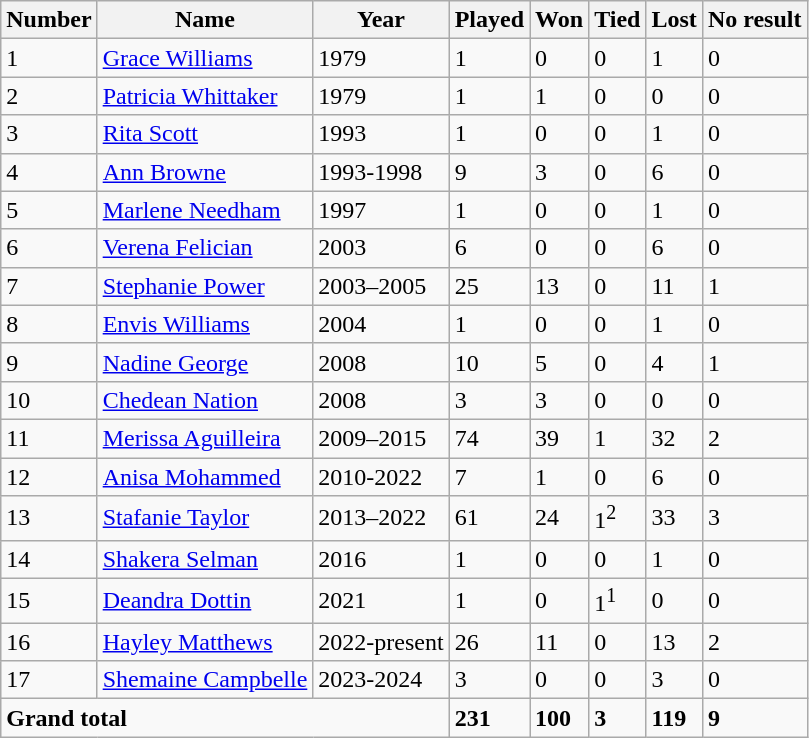<table class="wikitable">
<tr>
<th>Number</th>
<th>Name</th>
<th>Year</th>
<th>Played</th>
<th>Won</th>
<th>Tied</th>
<th>Lost</th>
<th>No result</th>
</tr>
<tr>
<td>1</td>
<td><a href='#'>Grace Williams</a></td>
<td>1979</td>
<td>1</td>
<td>0</td>
<td>0</td>
<td>1</td>
<td>0</td>
</tr>
<tr>
<td>2</td>
<td><a href='#'>Patricia Whittaker</a></td>
<td>1979</td>
<td>1</td>
<td>1</td>
<td>0</td>
<td>0</td>
<td>0</td>
</tr>
<tr>
<td>3</td>
<td><a href='#'>Rita Scott</a></td>
<td>1993</td>
<td>1</td>
<td>0</td>
<td>0</td>
<td>1</td>
<td>0</td>
</tr>
<tr>
<td>4</td>
<td><a href='#'>Ann Browne</a></td>
<td>1993-1998</td>
<td>9</td>
<td>3</td>
<td>0</td>
<td>6</td>
<td>0</td>
</tr>
<tr>
<td>5</td>
<td><a href='#'>Marlene Needham</a></td>
<td>1997</td>
<td>1</td>
<td>0</td>
<td>0</td>
<td>1</td>
<td>0</td>
</tr>
<tr>
<td>6</td>
<td><a href='#'>Verena Felician</a></td>
<td>2003</td>
<td>6</td>
<td>0</td>
<td>0</td>
<td>6</td>
<td>0</td>
</tr>
<tr>
<td>7</td>
<td><a href='#'>Stephanie Power</a></td>
<td>2003–2005</td>
<td>25</td>
<td>13</td>
<td>0</td>
<td>11</td>
<td>1</td>
</tr>
<tr>
<td>8</td>
<td><a href='#'>Envis Williams</a></td>
<td>2004</td>
<td>1</td>
<td>0</td>
<td>0</td>
<td>1</td>
<td>0</td>
</tr>
<tr>
<td>9</td>
<td><a href='#'>Nadine George</a></td>
<td>2008</td>
<td>10</td>
<td>5</td>
<td>0</td>
<td>4</td>
<td>1</td>
</tr>
<tr>
<td>10</td>
<td><a href='#'>Chedean Nation</a></td>
<td>2008</td>
<td>3</td>
<td>3</td>
<td>0</td>
<td>0</td>
<td>0</td>
</tr>
<tr>
<td>11</td>
<td><a href='#'>Merissa Aguilleira</a></td>
<td>2009–2015</td>
<td>74</td>
<td>39</td>
<td>1</td>
<td>32</td>
<td>2</td>
</tr>
<tr>
<td>12</td>
<td><a href='#'>Anisa Mohammed</a></td>
<td>2010-2022</td>
<td>7</td>
<td>1</td>
<td>0</td>
<td>6</td>
<td>0</td>
</tr>
<tr>
<td>13</td>
<td><a href='#'>Stafanie Taylor</a></td>
<td>2013–2022</td>
<td>61</td>
<td>24</td>
<td>1<sup>2</sup></td>
<td>33</td>
<td>3</td>
</tr>
<tr>
<td>14</td>
<td><a href='#'>Shakera Selman</a></td>
<td>2016</td>
<td>1</td>
<td>0</td>
<td>0</td>
<td>1</td>
<td>0</td>
</tr>
<tr>
<td>15</td>
<td><a href='#'>Deandra Dottin</a></td>
<td>2021</td>
<td>1</td>
<td>0</td>
<td>1<sup>1</sup></td>
<td>0</td>
<td>0</td>
</tr>
<tr>
<td>16</td>
<td><a href='#'>Hayley Matthews</a></td>
<td>2022-present</td>
<td>26</td>
<td>11</td>
<td>0</td>
<td>13</td>
<td>2</td>
</tr>
<tr>
<td>17</td>
<td><a href='#'>Shemaine Campbelle</a></td>
<td>2023-2024</td>
<td>3</td>
<td>0</td>
<td>0</td>
<td>3</td>
<td>0</td>
</tr>
<tr>
<td colspan=3><strong>Grand total</strong></td>
<td><strong>231</strong></td>
<td><strong>100</strong></td>
<td><strong>3</strong></td>
<td><strong>119</strong></td>
<td><strong>9</strong></td>
</tr>
</table>
